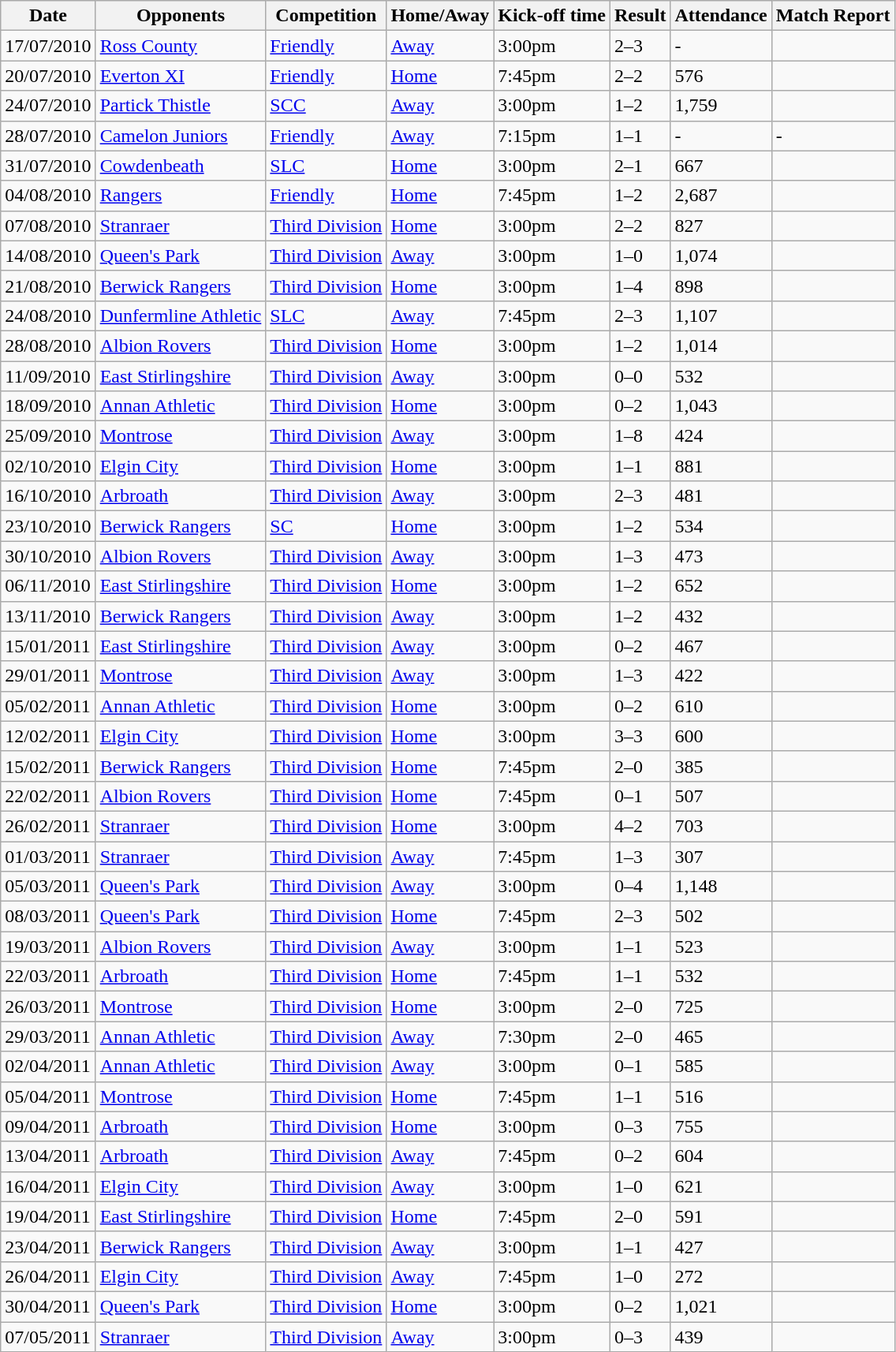<table class="wikitable">
<tr>
<th>Date</th>
<th>Opponents</th>
<th>Competition</th>
<th>Home/Away</th>
<th>Kick-off time</th>
<th>Result</th>
<th>Attendance</th>
<th>Match Report</th>
</tr>
<tr>
<td>17/07/2010</td>
<td><a href='#'>Ross County</a></td>
<td><a href='#'>Friendly</a></td>
<td><a href='#'>Away</a></td>
<td>3:00pm</td>
<td>2–3</td>
<td>-</td>
<td></td>
</tr>
<tr>
<td>20/07/2010</td>
<td><a href='#'>Everton XI</a></td>
<td><a href='#'>Friendly</a></td>
<td><a href='#'>Home</a></td>
<td>7:45pm</td>
<td>2–2</td>
<td>576</td>
<td></td>
</tr>
<tr>
<td>24/07/2010</td>
<td><a href='#'>Partick Thistle</a></td>
<td><a href='#'>SCC</a></td>
<td><a href='#'>Away</a></td>
<td>3:00pm</td>
<td>1–2</td>
<td>1,759</td>
<td></td>
</tr>
<tr>
<td>28/07/2010</td>
<td><a href='#'>Camelon Juniors</a></td>
<td><a href='#'>Friendly</a></td>
<td><a href='#'>Away</a></td>
<td>7:15pm</td>
<td>1–1</td>
<td>-</td>
<td>-</td>
</tr>
<tr>
<td>31/07/2010</td>
<td><a href='#'>Cowdenbeath</a></td>
<td><a href='#'>SLC</a></td>
<td><a href='#'>Home</a></td>
<td>3:00pm</td>
<td>2–1</td>
<td>667</td>
<td></td>
</tr>
<tr>
<td>04/08/2010</td>
<td><a href='#'>Rangers</a></td>
<td><a href='#'>Friendly</a></td>
<td><a href='#'>Home</a></td>
<td>7:45pm</td>
<td>1–2</td>
<td>2,687</td>
<td></td>
</tr>
<tr>
<td>07/08/2010</td>
<td><a href='#'>Stranraer</a></td>
<td><a href='#'>Third Division</a></td>
<td><a href='#'>Home</a></td>
<td>3:00pm</td>
<td>2–2</td>
<td>827</td>
<td></td>
</tr>
<tr>
<td>14/08/2010</td>
<td><a href='#'>Queen's Park</a></td>
<td><a href='#'>Third Division</a></td>
<td><a href='#'>Away</a></td>
<td>3:00pm</td>
<td>1–0</td>
<td>1,074</td>
<td></td>
</tr>
<tr>
<td>21/08/2010</td>
<td><a href='#'>Berwick Rangers</a></td>
<td><a href='#'>Third Division</a></td>
<td><a href='#'>Home</a></td>
<td>3:00pm</td>
<td>1–4</td>
<td>898</td>
<td></td>
</tr>
<tr>
<td>24/08/2010</td>
<td><a href='#'>Dunfermline Athletic</a></td>
<td><a href='#'>SLC</a></td>
<td><a href='#'>Away</a></td>
<td>7:45pm</td>
<td>2–3</td>
<td>1,107</td>
<td></td>
</tr>
<tr>
<td>28/08/2010</td>
<td><a href='#'>Albion Rovers</a></td>
<td><a href='#'>Third Division</a></td>
<td><a href='#'>Home</a></td>
<td>3:00pm</td>
<td>1–2</td>
<td>1,014</td>
<td></td>
</tr>
<tr>
<td>11/09/2010</td>
<td><a href='#'>East Stirlingshire</a></td>
<td><a href='#'>Third Division</a></td>
<td><a href='#'>Away</a></td>
<td>3:00pm</td>
<td>0–0</td>
<td>532</td>
<td></td>
</tr>
<tr>
<td>18/09/2010</td>
<td><a href='#'>Annan Athletic</a></td>
<td><a href='#'>Third Division</a></td>
<td><a href='#'>Home</a></td>
<td>3:00pm</td>
<td>0–2</td>
<td>1,043</td>
<td></td>
</tr>
<tr>
<td>25/09/2010</td>
<td><a href='#'>Montrose</a></td>
<td><a href='#'>Third Division</a></td>
<td><a href='#'>Away</a></td>
<td>3:00pm</td>
<td>1–8</td>
<td>424</td>
<td></td>
</tr>
<tr>
<td>02/10/2010</td>
<td><a href='#'>Elgin City</a></td>
<td><a href='#'>Third Division</a></td>
<td><a href='#'>Home</a></td>
<td>3:00pm</td>
<td>1–1</td>
<td>881</td>
<td></td>
</tr>
<tr>
<td>16/10/2010</td>
<td><a href='#'>Arbroath</a></td>
<td><a href='#'>Third Division</a></td>
<td><a href='#'>Away</a></td>
<td>3:00pm</td>
<td>2–3</td>
<td>481</td>
<td></td>
</tr>
<tr>
<td>23/10/2010</td>
<td><a href='#'>Berwick Rangers</a></td>
<td><a href='#'>SC</a></td>
<td><a href='#'>Home</a></td>
<td>3:00pm</td>
<td>1–2</td>
<td>534</td>
<td></td>
</tr>
<tr>
<td>30/10/2010</td>
<td><a href='#'>Albion Rovers</a></td>
<td><a href='#'>Third Division</a></td>
<td><a href='#'>Away</a></td>
<td>3:00pm</td>
<td>1–3</td>
<td>473</td>
<td></td>
</tr>
<tr>
<td>06/11/2010</td>
<td><a href='#'>East Stirlingshire</a></td>
<td><a href='#'>Third Division</a></td>
<td><a href='#'>Home</a></td>
<td>3:00pm</td>
<td>1–2</td>
<td>652</td>
<td></td>
</tr>
<tr>
<td>13/11/2010</td>
<td><a href='#'>Berwick Rangers</a></td>
<td><a href='#'>Third Division</a></td>
<td><a href='#'>Away</a></td>
<td>3:00pm</td>
<td>1–2</td>
<td>432</td>
<td></td>
</tr>
<tr>
<td>15/01/2011</td>
<td><a href='#'>East Stirlingshire</a></td>
<td><a href='#'>Third Division</a></td>
<td><a href='#'>Away</a></td>
<td>3:00pm</td>
<td>0–2</td>
<td>467</td>
<td></td>
</tr>
<tr>
<td>29/01/2011</td>
<td><a href='#'>Montrose</a></td>
<td><a href='#'>Third Division</a></td>
<td><a href='#'>Away</a></td>
<td>3:00pm</td>
<td>1–3</td>
<td>422</td>
<td></td>
</tr>
<tr>
<td>05/02/2011</td>
<td><a href='#'>Annan Athletic</a></td>
<td><a href='#'>Third Division</a></td>
<td><a href='#'>Home</a></td>
<td>3:00pm</td>
<td>0–2</td>
<td>610</td>
<td></td>
</tr>
<tr>
<td>12/02/2011</td>
<td><a href='#'>Elgin City</a></td>
<td><a href='#'>Third Division</a></td>
<td><a href='#'>Home</a></td>
<td>3:00pm</td>
<td>3–3</td>
<td>600</td>
<td></td>
</tr>
<tr>
<td>15/02/2011</td>
<td><a href='#'>Berwick Rangers</a></td>
<td><a href='#'>Third Division</a></td>
<td><a href='#'>Home</a></td>
<td>7:45pm</td>
<td>2–0</td>
<td>385</td>
<td></td>
</tr>
<tr>
<td>22/02/2011</td>
<td><a href='#'>Albion Rovers</a></td>
<td><a href='#'>Third Division</a></td>
<td><a href='#'>Home</a></td>
<td>7:45pm</td>
<td>0–1</td>
<td>507</td>
<td></td>
</tr>
<tr>
<td>26/02/2011</td>
<td><a href='#'>Stranraer</a></td>
<td><a href='#'>Third Division</a></td>
<td><a href='#'>Home</a></td>
<td>3:00pm</td>
<td>4–2</td>
<td>703</td>
<td></td>
</tr>
<tr>
<td>01/03/2011</td>
<td><a href='#'>Stranraer</a></td>
<td><a href='#'>Third Division</a></td>
<td><a href='#'>Away</a></td>
<td>7:45pm</td>
<td>1–3</td>
<td>307</td>
<td></td>
</tr>
<tr>
<td>05/03/2011</td>
<td><a href='#'>Queen's Park</a></td>
<td><a href='#'>Third Division</a></td>
<td><a href='#'>Away</a></td>
<td>3:00pm</td>
<td>0–4</td>
<td>1,148</td>
<td></td>
</tr>
<tr>
<td>08/03/2011</td>
<td><a href='#'>Queen's Park</a></td>
<td><a href='#'>Third Division</a></td>
<td><a href='#'>Home</a></td>
<td>7:45pm</td>
<td>2–3</td>
<td>502</td>
<td></td>
</tr>
<tr>
<td>19/03/2011</td>
<td><a href='#'>Albion Rovers</a></td>
<td><a href='#'>Third Division</a></td>
<td><a href='#'>Away</a></td>
<td>3:00pm</td>
<td>1–1</td>
<td>523</td>
<td></td>
</tr>
<tr>
<td>22/03/2011</td>
<td><a href='#'>Arbroath</a></td>
<td><a href='#'>Third Division</a></td>
<td><a href='#'>Home</a></td>
<td>7:45pm</td>
<td>1–1</td>
<td>532</td>
<td></td>
</tr>
<tr>
<td>26/03/2011</td>
<td><a href='#'>Montrose</a></td>
<td><a href='#'>Third Division</a></td>
<td><a href='#'>Home</a></td>
<td>3:00pm</td>
<td>2–0</td>
<td>725</td>
<td></td>
</tr>
<tr>
<td>29/03/2011</td>
<td><a href='#'>Annan Athletic</a></td>
<td><a href='#'>Third Division</a></td>
<td><a href='#'>Away</a></td>
<td>7:30pm</td>
<td>2–0</td>
<td>465</td>
<td></td>
</tr>
<tr>
<td>02/04/2011</td>
<td><a href='#'>Annan Athletic</a></td>
<td><a href='#'>Third Division</a></td>
<td><a href='#'>Away</a></td>
<td>3:00pm</td>
<td>0–1</td>
<td>585</td>
<td></td>
</tr>
<tr>
<td>05/04/2011</td>
<td><a href='#'>Montrose</a></td>
<td><a href='#'>Third Division</a></td>
<td><a href='#'>Home</a></td>
<td>7:45pm</td>
<td>1–1</td>
<td>516</td>
<td></td>
</tr>
<tr>
<td>09/04/2011</td>
<td><a href='#'>Arbroath</a></td>
<td><a href='#'>Third Division</a></td>
<td><a href='#'>Home</a></td>
<td>3:00pm</td>
<td>0–3</td>
<td>755</td>
<td></td>
</tr>
<tr>
<td>13/04/2011</td>
<td><a href='#'>Arbroath</a></td>
<td><a href='#'>Third Division</a></td>
<td><a href='#'>Away</a></td>
<td>7:45pm</td>
<td>0–2</td>
<td>604</td>
<td></td>
</tr>
<tr>
<td>16/04/2011</td>
<td><a href='#'>Elgin City</a></td>
<td><a href='#'>Third Division</a></td>
<td><a href='#'>Away</a></td>
<td>3:00pm</td>
<td>1–0</td>
<td>621</td>
<td></td>
</tr>
<tr>
<td>19/04/2011</td>
<td><a href='#'>East Stirlingshire</a></td>
<td><a href='#'>Third Division</a></td>
<td><a href='#'>Home</a></td>
<td>7:45pm</td>
<td>2–0</td>
<td>591</td>
<td></td>
</tr>
<tr>
<td>23/04/2011</td>
<td><a href='#'>Berwick Rangers</a></td>
<td><a href='#'>Third Division</a></td>
<td><a href='#'>Away</a></td>
<td>3:00pm</td>
<td>1–1</td>
<td>427</td>
<td></td>
</tr>
<tr>
<td>26/04/2011</td>
<td><a href='#'>Elgin City</a></td>
<td><a href='#'>Third Division</a></td>
<td><a href='#'>Away</a></td>
<td>7:45pm</td>
<td>1–0</td>
<td>272</td>
<td></td>
</tr>
<tr>
<td>30/04/2011</td>
<td><a href='#'>Queen's Park</a></td>
<td><a href='#'>Third Division</a></td>
<td><a href='#'>Home</a></td>
<td>3:00pm</td>
<td>0–2</td>
<td>1,021</td>
<td></td>
</tr>
<tr>
<td>07/05/2011</td>
<td><a href='#'>Stranraer</a></td>
<td><a href='#'>Third Division</a></td>
<td><a href='#'>Away</a></td>
<td>3:00pm</td>
<td>0–3</td>
<td>439</td>
<td></td>
</tr>
</table>
